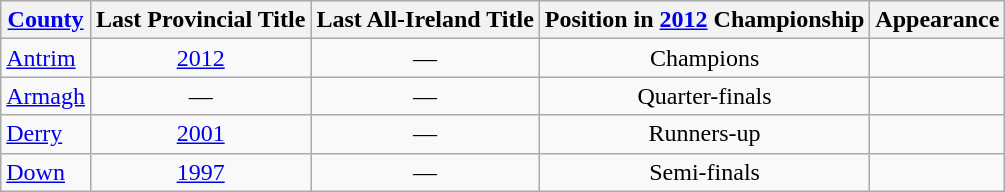<table class="wikitable sortable" style="text-align:center">
<tr>
<th><a href='#'>County</a></th>
<th>Last Provincial Title</th>
<th>Last All-Ireland Title</th>
<th>Position in <a href='#'>2012</a> Championship</th>
<th>Appearance</th>
</tr>
<tr>
<td style="text-align:left"> <a href='#'>Antrim</a></td>
<td><a href='#'>2012</a></td>
<td>—</td>
<td>Champions</td>
<td></td>
</tr>
<tr>
<td style="text-align:left"> <a href='#'>Armagh</a></td>
<td>—</td>
<td>—</td>
<td>Quarter-finals</td>
<td></td>
</tr>
<tr>
<td style="text-align:left"> <a href='#'>Derry</a></td>
<td><a href='#'>2001</a></td>
<td>—</td>
<td>Runners-up</td>
<td></td>
</tr>
<tr>
<td style="text-align:left"> <a href='#'>Down</a></td>
<td><a href='#'>1997</a></td>
<td>—</td>
<td>Semi-finals</td>
<td></td>
</tr>
</table>
